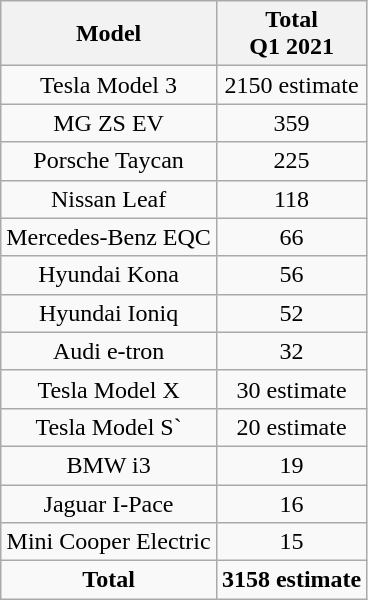<table class="wikitable" style="text-align: center;">
<tr>
<th>Model</th>
<th>Total<br>Q1 2021</th>
</tr>
<tr>
<td>Tesla Model 3</td>
<td>2150 estimate</td>
</tr>
<tr>
<td>MG ZS EV</td>
<td>359</td>
</tr>
<tr>
<td>Porsche Taycan</td>
<td>225</td>
</tr>
<tr>
<td>Nissan Leaf</td>
<td>118</td>
</tr>
<tr>
<td>Mercedes-Benz EQC</td>
<td>66</td>
</tr>
<tr>
<td>Hyundai Kona</td>
<td>56</td>
</tr>
<tr>
<td>Hyundai Ioniq</td>
<td>52</td>
</tr>
<tr>
<td>Audi e-tron</td>
<td>32</td>
</tr>
<tr>
<td>Tesla Model X</td>
<td>30 estimate</td>
</tr>
<tr>
<td>Tesla Model S`</td>
<td>20 estimate</td>
</tr>
<tr>
<td>BMW i3</td>
<td>19</td>
</tr>
<tr>
<td>Jaguar I-Pace</td>
<td>16</td>
</tr>
<tr>
<td>Mini Cooper Electric</td>
<td>15</td>
</tr>
<tr>
<td><strong>Total</strong></td>
<td><strong>3158 estimate</strong></td>
</tr>
</table>
